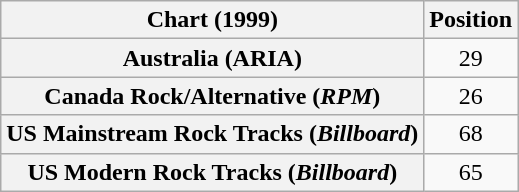<table class="wikitable sortable plainrowheaders" style="text-align:center">
<tr>
<th>Chart (1999)</th>
<th>Position</th>
</tr>
<tr>
<th scope="row">Australia (ARIA)</th>
<td>29</td>
</tr>
<tr>
<th scope="row">Canada Rock/Alternative (<em>RPM</em>)</th>
<td>26</td>
</tr>
<tr>
<th scope="row">US Mainstream Rock Tracks (<em>Billboard</em>)</th>
<td>68</td>
</tr>
<tr>
<th scope="row">US Modern Rock Tracks (<em>Billboard</em>)</th>
<td>65</td>
</tr>
</table>
